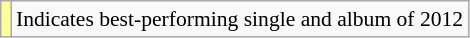<table class="wikitable" style="font-size:90%;">
<tr>
<td style="background-color:#FFFF99"></td>
<td>Indicates best-performing single and album of 2012</td>
</tr>
</table>
